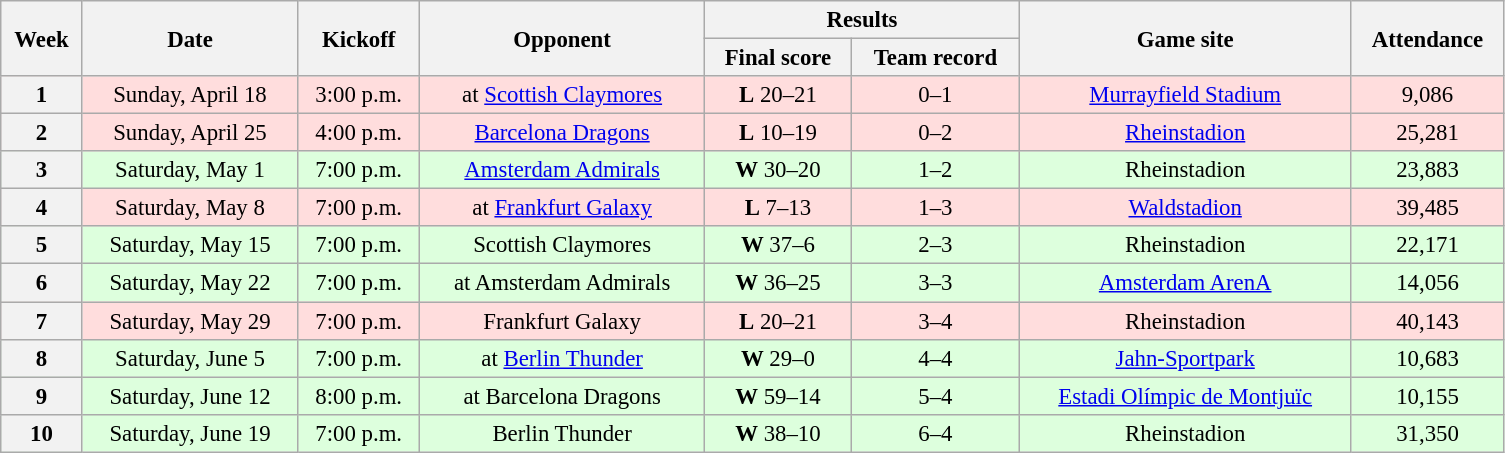<table class="wikitable" style="font-size:95%; text-align:center; width:66em">
<tr>
<th rowspan="2">Week</th>
<th rowspan="2">Date</th>
<th rowspan="2">Kickoff </th>
<th rowspan="2">Opponent</th>
<th colspan="2">Results</th>
<th rowspan="2">Game site</th>
<th rowspan="2">Attendance</th>
</tr>
<tr>
<th>Final score</th>
<th>Team record</th>
</tr>
<tr bgcolor="#FFDDDD">
<th>1</th>
<td>Sunday, April 18</td>
<td>3:00 p.m.</td>
<td>at <a href='#'>Scottish Claymores</a></td>
<td><strong>L</strong> 20–21</td>
<td>0–1</td>
<td><a href='#'>Murrayfield Stadium</a></td>
<td>9,086</td>
</tr>
<tr bgcolor="#FFDDDD">
<th>2</th>
<td>Sunday, April 25</td>
<td>4:00 p.m.</td>
<td><a href='#'>Barcelona Dragons</a></td>
<td><strong>L</strong> 10–19</td>
<td>0–2</td>
<td><a href='#'>Rheinstadion</a></td>
<td>25,281</td>
</tr>
<tr bgcolor="#DDFFDD">
<th>3</th>
<td>Saturday, May 1</td>
<td>7:00 p.m.</td>
<td><a href='#'>Amsterdam Admirals</a></td>
<td><strong>W</strong> 30–20</td>
<td>1–2</td>
<td>Rheinstadion</td>
<td>23,883</td>
</tr>
<tr bgcolor="#FFDDDD">
<th>4</th>
<td>Saturday, May 8</td>
<td>7:00 p.m.</td>
<td>at <a href='#'>Frankfurt Galaxy</a></td>
<td><strong>L</strong> 7–13</td>
<td>1–3</td>
<td><a href='#'>Waldstadion</a></td>
<td>39,485</td>
</tr>
<tr bgcolor="#DDFFDD">
<th>5</th>
<td>Saturday, May 15</td>
<td>7:00 p.m.</td>
<td>Scottish Claymores</td>
<td><strong>W</strong> 37–6</td>
<td>2–3</td>
<td>Rheinstadion</td>
<td>22,171</td>
</tr>
<tr bgcolor="#DDFFDD">
<th>6</th>
<td>Saturday, May 22</td>
<td>7:00 p.m.</td>
<td>at Amsterdam Admirals</td>
<td><strong>W</strong> 36–25</td>
<td>3–3</td>
<td><a href='#'>Amsterdam ArenA</a></td>
<td>14,056</td>
</tr>
<tr bgcolor="#FFDDDD">
<th>7</th>
<td>Saturday, May 29</td>
<td>7:00 p.m.</td>
<td>Frankfurt Galaxy</td>
<td><strong>L</strong> 20–21</td>
<td>3–4</td>
<td>Rheinstadion</td>
<td>40,143</td>
</tr>
<tr bgcolor="#DDFFDD">
<th>8</th>
<td>Saturday, June 5</td>
<td>7:00 p.m.</td>
<td>at <a href='#'>Berlin Thunder</a></td>
<td><strong>W</strong> 29–0</td>
<td>4–4</td>
<td><a href='#'>Jahn-Sportpark</a></td>
<td>10,683</td>
</tr>
<tr bgcolor="#DDFFDD">
<th>9</th>
<td>Saturday, June 12</td>
<td>8:00 p.m.</td>
<td>at Barcelona Dragons</td>
<td><strong>W</strong> 59–14</td>
<td>5–4</td>
<td><a href='#'>Estadi Olímpic de Montjuïc</a></td>
<td>10,155</td>
</tr>
<tr bgcolor="#DDFFDD">
<th>10</th>
<td>Saturday, June 19</td>
<td>7:00 p.m.</td>
<td>Berlin Thunder</td>
<td><strong>W</strong> 38–10</td>
<td>6–4</td>
<td>Rheinstadion</td>
<td>31,350</td>
</tr>
</table>
